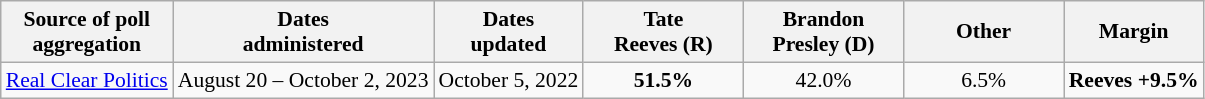<table class="wikitable sortable" style="text-align:center;font-size:90%;line-height:17px">
<tr>
<th>Source of poll<br>aggregation</th>
<th>Dates<br>administered</th>
<th>Dates<br>updated</th>
<th style="width:100px;">Tate<br>Reeves (R)</th>
<th style="width:100px;">Brandon<br>Presley (D)</th>
<th style="width:100px;">Other<br></th>
<th>Margin</th>
</tr>
<tr>
<td><a href='#'>Real Clear Politics</a></td>
<td>August 20 – October 2, 2023</td>
<td>October 5, 2022</td>
<td><strong>51.5%</strong></td>
<td>42.0%</td>
<td>6.5%</td>
<td><strong>Reeves +9.5%</strong></td>
</tr>
</table>
